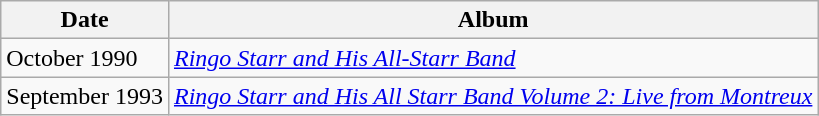<table class="wikitable">
<tr>
<th>Date</th>
<th>Album</th>
</tr>
<tr>
<td>October 1990</td>
<td><em><a href='#'>Ringo Starr and His All-Starr Band</a></em></td>
</tr>
<tr>
<td>September 1993</td>
<td><em><a href='#'>Ringo Starr and His All Starr Band Volume 2: Live from Montreux</a></em></td>
</tr>
</table>
